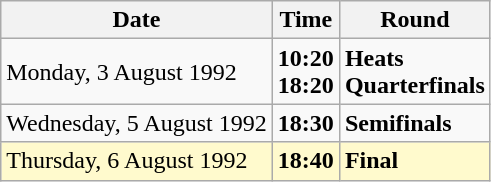<table class="wikitable">
<tr>
<th>Date</th>
<th>Time</th>
<th>Round</th>
</tr>
<tr>
<td>Monday, 3 August 1992</td>
<td><strong>10:20</strong><br><strong>18:20</strong></td>
<td><strong>Heats</strong><br><strong>Quarterfinals</strong></td>
</tr>
<tr>
<td>Wednesday, 5 August 1992</td>
<td><strong>18:30</strong></td>
<td><strong>Semifinals</strong></td>
</tr>
<tr style=background:lemonchiffon>
<td>Thursday, 6 August 1992</td>
<td><strong>18:40</strong></td>
<td><strong>Final</strong></td>
</tr>
</table>
